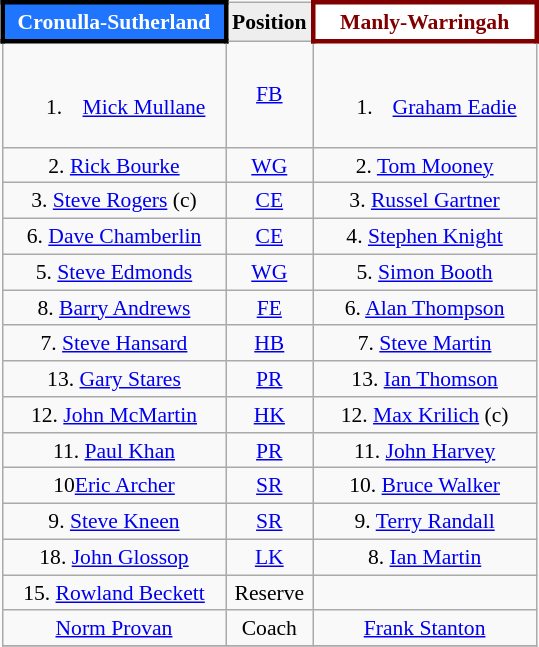<table align="right" class="wikitable" style="font-size:90%; margin-left:1em">
<tr bgcolor="#FF0033">
<th style="width:140px; border:3px solid black; background: #1F75FE; color: white">Cronulla-Sutherland</th>
<th style="width:40px; text-align:center; background:#eee; color:black;">Position</th>
<th style="width:140px; border:3px solid maroon; background: white; color: maroon">Manly-Warringah</th>
</tr>
<tr align=center>
<td><br><ol><li><a href='#'>Mick Mullane</a></li></ol></td>
<td><a href='#'>FB</a></td>
<td><br><ol><li><a href='#'>Graham Eadie</a></li></ol></td>
</tr>
<tr align=center>
<td>2. <a href='#'>Rick Bourke</a></td>
<td><a href='#'>WG</a></td>
<td>2. <a href='#'>Tom Mooney</a></td>
</tr>
<tr align=center>
<td>3. <a href='#'>Steve Rogers</a> (c)</td>
<td><a href='#'>CE</a></td>
<td>3. <a href='#'>Russel Gartner</a></td>
</tr>
<tr align=center>
<td>6. <a href='#'>Dave Chamberlin</a></td>
<td><a href='#'>CE</a></td>
<td>4. <a href='#'>Stephen Knight</a></td>
</tr>
<tr align=center>
<td>5. <a href='#'>Steve Edmonds</a></td>
<td><a href='#'>WG</a></td>
<td>5. <a href='#'>Simon Booth</a></td>
</tr>
<tr align=center>
<td>8. <a href='#'>Barry Andrews</a></td>
<td><a href='#'>FE</a></td>
<td>6. <a href='#'>Alan Thompson</a></td>
</tr>
<tr align=center>
<td>7. <a href='#'>Steve Hansard</a></td>
<td><a href='#'>HB</a></td>
<td>7. <a href='#'>Steve Martin</a></td>
</tr>
<tr align=center>
<td>13. <a href='#'>Gary Stares</a></td>
<td><a href='#'>PR</a></td>
<td>13. <a href='#'>Ian Thomson</a></td>
</tr>
<tr align=center>
<td>12. <a href='#'>John McMartin</a></td>
<td><a href='#'>HK</a></td>
<td>12. <a href='#'>Max Krilich</a> (c)</td>
</tr>
<tr align=center>
<td>11. <a href='#'>Paul Khan</a></td>
<td><a href='#'>PR</a></td>
<td>11. <a href='#'>John Harvey</a></td>
</tr>
<tr align=center>
<td>10<a href='#'>Eric Archer</a></td>
<td><a href='#'>SR</a></td>
<td>10. <a href='#'>Bruce Walker</a></td>
</tr>
<tr align=center>
<td>9. <a href='#'>Steve Kneen</a></td>
<td><a href='#'>SR</a></td>
<td>9. <a href='#'>Terry Randall</a></td>
</tr>
<tr align=center>
<td>18. <a href='#'>John Glossop</a></td>
<td><a href='#'>LK</a></td>
<td>8. <a href='#'>Ian Martin</a></td>
</tr>
<tr align=center>
<td>15. <a href='#'>Rowland Beckett</a></td>
<td>Reserve</td>
<td></td>
</tr>
<tr align=center>
<td><a href='#'>Norm Provan</a></td>
<td>Coach</td>
<td><a href='#'>Frank Stanton</a></td>
</tr>
<tr>
</tr>
</table>
